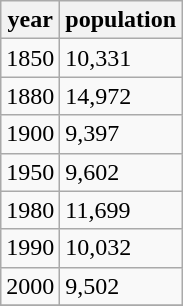<table class="wikitable">
<tr>
<th>year</th>
<th>population</th>
</tr>
<tr>
<td>1850</td>
<td>10,331</td>
</tr>
<tr>
<td>1880</td>
<td>14,972</td>
</tr>
<tr>
<td>1900</td>
<td>9,397</td>
</tr>
<tr>
<td>1950</td>
<td>9,602</td>
</tr>
<tr>
<td>1980</td>
<td>11,699</td>
</tr>
<tr>
<td>1990</td>
<td>10,032</td>
</tr>
<tr>
<td>2000</td>
<td>9,502</td>
</tr>
<tr>
</tr>
</table>
